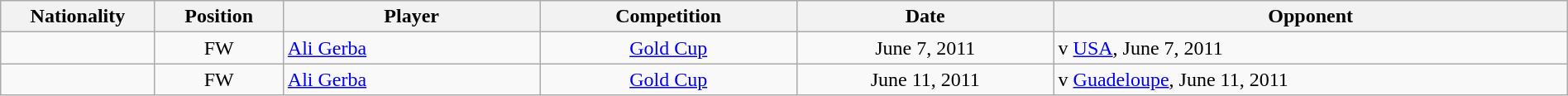<table class="wikitable" style="width:100%;">
<tr>
<th width=5%>Nationality</th>
<th width=5%>Position</th>
<th width=10%>Player</th>
<th width=10%>Competition</th>
<th width=10%>Date</th>
<th width=20%>Opponent</th>
</tr>
<tr>
<td align=center></td>
<td align=center>FW</td>
<td><a href='#'>Ali Gerba</a></td>
<td align=center><a href='#'>Gold Cup</a></td>
<td align=center>June 7, 2011</td>
<td>v <a href='#'>USA</a>, June 7, 2011</td>
</tr>
<tr>
<td align=center></td>
<td align=center>FW</td>
<td><a href='#'>Ali Gerba</a></td>
<td align=center><a href='#'>Gold Cup</a></td>
<td align=center>June 11, 2011</td>
<td>v <a href='#'>Guadeloupe</a>, June 11, 2011</td>
</tr>
</table>
